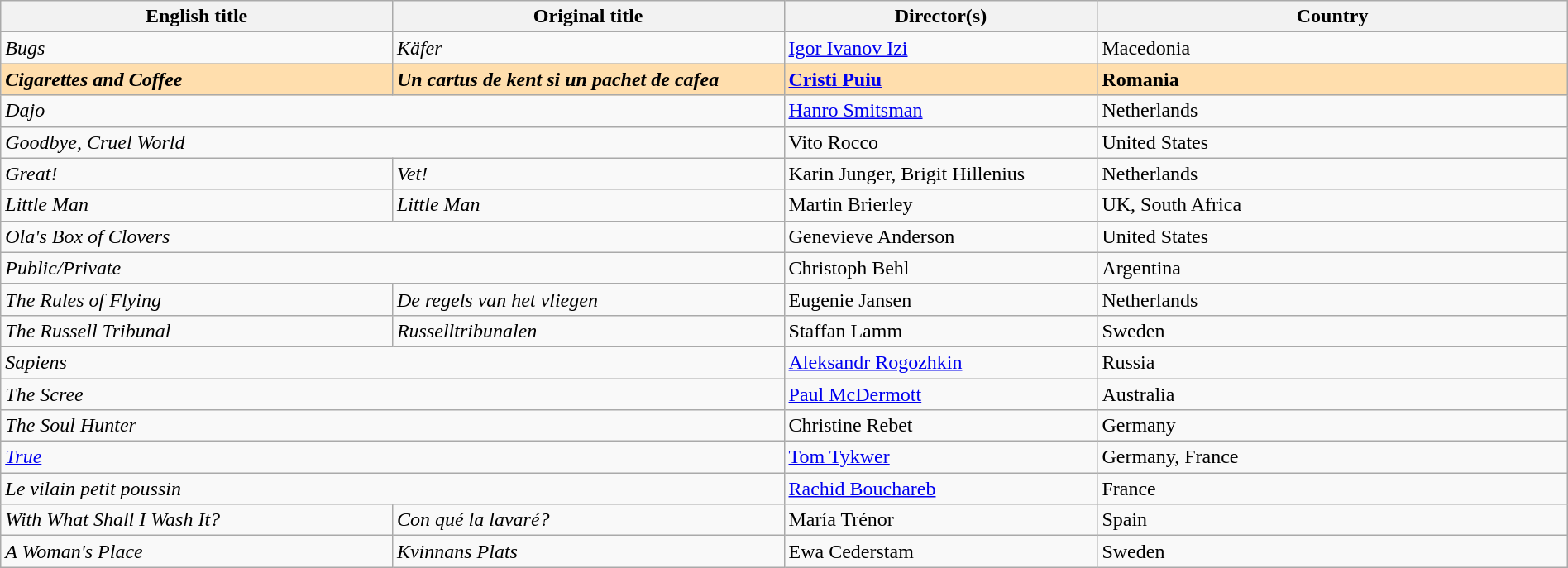<table class="wikitable" width="100%" cellpadding="5">
<tr>
<th width="25%">English title</th>
<th width="25%">Original title</th>
<th width="20%">Director(s)</th>
<th width="30%">Country</th>
</tr>
<tr>
<td><em>Bugs</em></td>
<td><em>Käfer</em></td>
<td><a href='#'>Igor Ivanov Izi</a></td>
<td>Macedonia</td>
</tr>
<tr style="background:#FFDEAD;">
<td><strong><em>Cigarettes and Coffee</em></strong></td>
<td><strong><em>Un cartus de kent si un pachet de cafea</em></strong></td>
<td><strong><a href='#'>Cristi Puiu</a></strong></td>
<td><strong>Romania</strong></td>
</tr>
<tr>
<td colspan="2"><em>Dajo</em></td>
<td><a href='#'>Hanro Smitsman</a></td>
<td>Netherlands</td>
</tr>
<tr>
<td colspan="2"><em>Goodbye, Cruel World</em></td>
<td>Vito Rocco</td>
<td>United States</td>
</tr>
<tr>
<td><em>Great!</em></td>
<td><em>Vet!</em></td>
<td>Karin Junger, Brigit Hillenius</td>
<td>Netherlands</td>
</tr>
<tr>
<td><em>Little Man</em></td>
<td><em>Little Man</em></td>
<td>Martin Brierley</td>
<td>UK, South Africa</td>
</tr>
<tr>
<td colspan="2"><em>Ola's Box of Clovers</em></td>
<td>Genevieve Anderson</td>
<td>United States</td>
</tr>
<tr>
<td colspan="2"><em>Public/Private</em></td>
<td>Christoph Behl</td>
<td>Argentina</td>
</tr>
<tr>
<td><em>The Rules of Flying</em></td>
<td><em>De regels van het vliegen</em></td>
<td>Eugenie Jansen</td>
<td>Netherlands</td>
</tr>
<tr>
<td><em>The Russell Tribunal</em></td>
<td><em>Russelltribunalen</em></td>
<td>Staffan Lamm</td>
<td>Sweden</td>
</tr>
<tr>
<td colspan="2"><em>Sapiens</em></td>
<td><a href='#'>Aleksandr Rogozhkin</a></td>
<td>Russia</td>
</tr>
<tr>
<td colspan="2"><em>The Scree</em></td>
<td><a href='#'>Paul McDermott</a></td>
<td>Australia</td>
</tr>
<tr>
<td colspan="2"><em>The Soul Hunter</em></td>
<td>Christine Rebet</td>
<td>Germany</td>
</tr>
<tr>
<td colspan="2"><em><a href='#'>True</a></em></td>
<td><a href='#'>Tom Tykwer</a></td>
<td>Germany, France</td>
</tr>
<tr>
<td colspan="2"><em>Le vilain petit poussin</em></td>
<td><a href='#'>Rachid Bouchareb</a></td>
<td>France</td>
</tr>
<tr>
<td><em>With What Shall I Wash It?</em></td>
<td><em>Con qué la lavaré?</em></td>
<td>María Trénor</td>
<td>Spain</td>
</tr>
<tr>
<td><em>A Woman's Place</em></td>
<td><em>Kvinnans Plats</em></td>
<td>Ewa Cederstam</td>
<td>Sweden</td>
</tr>
</table>
